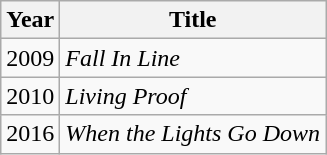<table class="wikitable">
<tr>
<th>Year</th>
<th>Title</th>
</tr>
<tr>
<td>2009</td>
<td><em>Fall In Line</em></td>
</tr>
<tr>
<td>2010</td>
<td><em>Living Proof</em></td>
</tr>
<tr>
<td>2016</td>
<td><em>When the Lights Go Down</em></td>
</tr>
</table>
